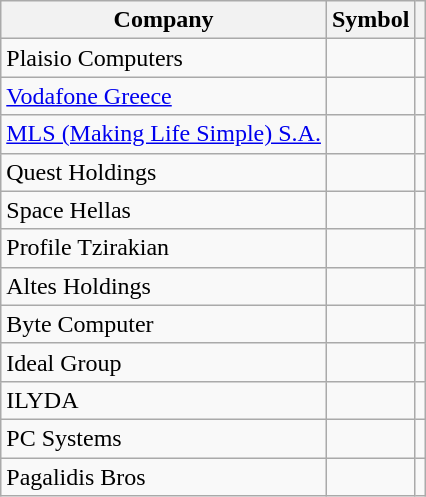<table class="wikitable">
<tr>
<th>Company</th>
<th>Symbol</th>
<th></th>
</tr>
<tr>
<td>Plaisio Computers</td>
<td></td>
<td></td>
</tr>
<tr>
<td><a href='#'>Vodafone Greece</a></td>
<td></td>
<td></td>
</tr>
<tr>
<td><a href='#'>MLS (Making Life Simple) S.A.</a></td>
<td></td>
<td></td>
</tr>
<tr>
<td>Quest Holdings</td>
<td></td>
<td></td>
</tr>
<tr>
<td>Space Hellas</td>
<td></td>
<td></td>
</tr>
<tr>
<td>Profile Tzirakian</td>
<td></td>
<td></td>
</tr>
<tr>
<td>Altes Holdings</td>
<td></td>
<td></td>
</tr>
<tr>
<td>Byte Computer</td>
<td></td>
<td></td>
</tr>
<tr>
<td>Ideal Group</td>
<td></td>
<td></td>
</tr>
<tr>
<td>ILYDA</td>
<td></td>
<td></td>
</tr>
<tr>
<td>PC Systems</td>
<td></td>
<td></td>
</tr>
<tr>
<td>Pagalidis Bros</td>
<td></td>
<td></td>
</tr>
</table>
